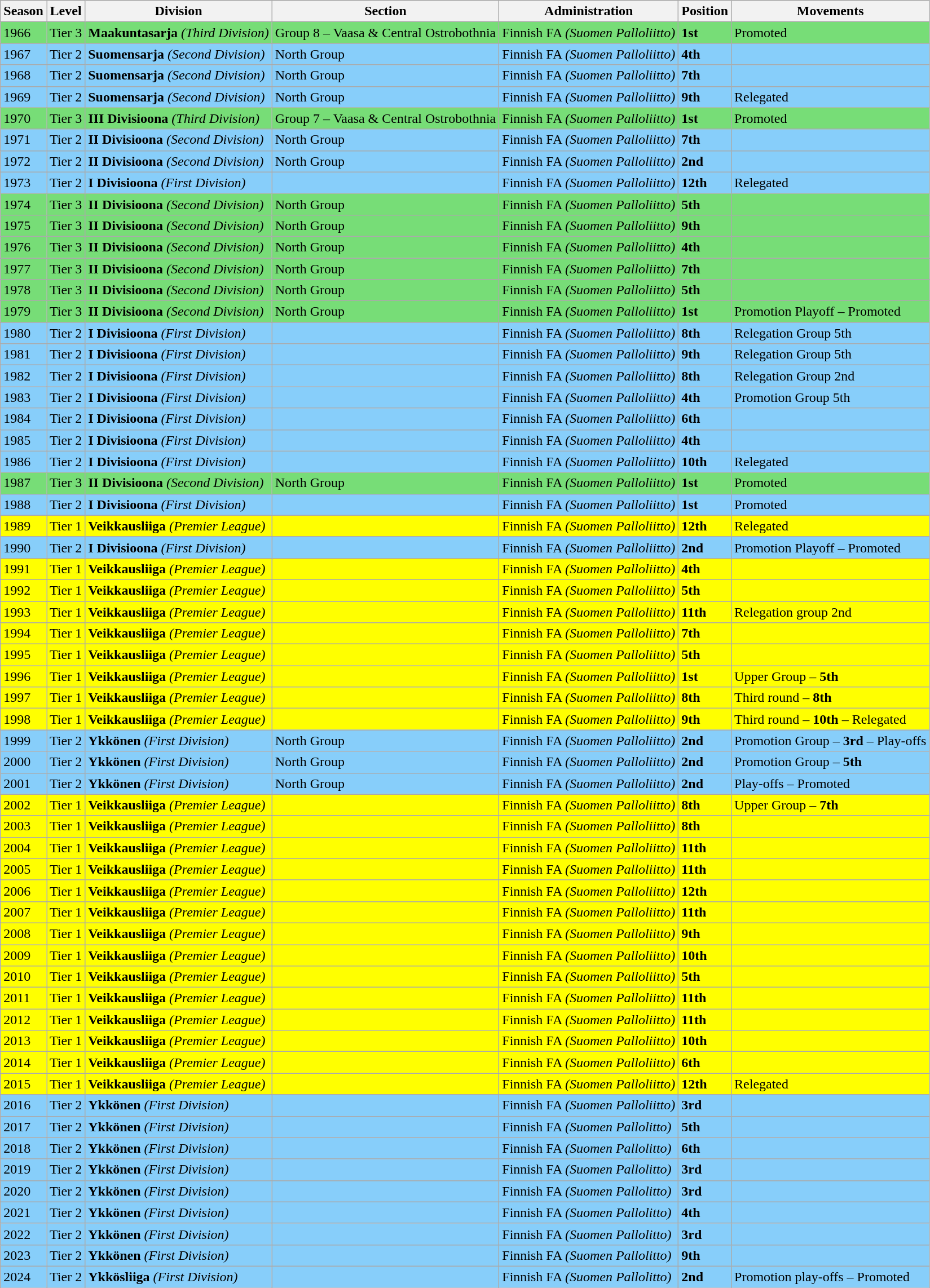<table class="wikitable">
<tr style="background:#f0f6fa;">
<th><strong>Season</strong></th>
<th><strong>Level</strong></th>
<th><strong>Division</strong></th>
<th><strong>Section</strong></th>
<th><strong>Administration</strong></th>
<th><strong>Position</strong></th>
<th><strong>Movements</strong></th>
</tr>
<tr>
<td style="background:#77DD77;">1966</td>
<td style="background:#77DD77;">Tier 3</td>
<td style="background:#77DD77;"><strong> Maakuntasarja</strong> <em>(Third Division)</em></td>
<td style="background:#77DD77;">Group 8 – Vaasa & Central Ostrobothnia</td>
<td style="background:#77DD77;">Finnish FA <em>(Suomen Palloliitto)</em></td>
<td style="background:#77DD77;"><strong>1st</strong></td>
<td style="background:#77DD77;">Promoted</td>
</tr>
<tr>
<td style="background:#87CEFA;">1967</td>
<td style="background:#87CEFA;">Tier 2</td>
<td style="background:#87CEFA;"><strong> Suomensarja</strong> <em>(Second Division)</em></td>
<td style="background:#87CEFA;">North Group</td>
<td style="background:#87CEFA;">Finnish FA <em>(Suomen Palloliitto)</em></td>
<td style="background:#87CEFA;"><strong>4th</strong></td>
<td style="background:#87CEFA;"></td>
</tr>
<tr>
<td style="background:#87CEFA;">1968</td>
<td style="background:#87CEFA;">Tier 2</td>
<td style="background:#87CEFA;"><strong> Suomensarja</strong> <em>(Second Division)</em></td>
<td style="background:#87CEFA;">North Group</td>
<td style="background:#87CEFA;">Finnish FA <em>(Suomen Palloliitto)</em></td>
<td style="background:#87CEFA;"><strong>7th</strong></td>
<td style="background:#87CEFA;"></td>
</tr>
<tr>
<td style="background:#87CEFA;">1969</td>
<td style="background:#87CEFA;">Tier 2</td>
<td style="background:#87CEFA;"><strong> Suomensarja</strong> <em>(Second Division)</em></td>
<td style="background:#87CEFA;">North Group</td>
<td style="background:#87CEFA;">Finnish FA <em>(Suomen Palloliitto)</em></td>
<td style="background:#87CEFA;"><strong>9th</strong></td>
<td style="background:#87CEFA;">Relegated</td>
</tr>
<tr>
<td style="background:#77DD77;">1970</td>
<td style="background:#77DD77;">Tier 3</td>
<td style="background:#77DD77;"><strong> III Divisioona</strong> <em>(Third Division)</em></td>
<td style="background:#77DD77;">Group 7 – Vaasa & Central Ostrobothnia</td>
<td style="background:#77DD77;">Finnish FA <em>(Suomen Palloliitto)</em></td>
<td style="background:#77DD77;"><strong>1st</strong></td>
<td style="background:#77DD77;">Promoted</td>
</tr>
<tr>
<td style="background:#87CEFA;">1971</td>
<td style="background:#87CEFA;">Tier 2</td>
<td style="background:#87CEFA;"><strong> II Divisioona</strong> <em>(Second Division)</em></td>
<td style="background:#87CEFA;">North Group</td>
<td style="background:#87CEFA;">Finnish FA <em>(Suomen Palloliitto)</em></td>
<td style="background:#87CEFA;"><strong>7th</strong></td>
<td style="background:#87CEFA;"></td>
</tr>
<tr>
<td style="background:#87CEFA;">1972</td>
<td style="background:#87CEFA;">Tier 2</td>
<td style="background:#87CEFA;"><strong> II Divisioona</strong> <em>(Second Division)</em></td>
<td style="background:#87CEFA;">North Group</td>
<td style="background:#87CEFA;">Finnish FA <em>(Suomen Palloliitto)</em></td>
<td style="background:#87CEFA;"><strong>2nd</strong></td>
<td style="background:#87CEFA;"></td>
</tr>
<tr>
<td style="background:#87CEFA;">1973</td>
<td style="background:#87CEFA;">Tier 2</td>
<td style="background:#87CEFA;"><strong> I Divisioona</strong> <em>(First Division)</em></td>
<td style="background:#87CEFA;"></td>
<td style="background:#87CEFA;">Finnish FA <em>(Suomen Palloliitto)</em></td>
<td style="background:#87CEFA;"><strong>12th</strong></td>
<td style="background:#87CEFA;">Relegated</td>
</tr>
<tr>
<td style="background:#77DD77;">1974</td>
<td style="background:#77DD77;">Tier 3</td>
<td style="background:#77DD77;"><strong> II Divisioona</strong> <em>(Second Division)</em></td>
<td style="background:#77DD77;">North Group</td>
<td style="background:#77DD77;">Finnish FA <em>(Suomen Palloliitto)</em></td>
<td style="background:#77DD77;"><strong>5th</strong></td>
<td style="background:#77DD77;"></td>
</tr>
<tr>
<td style="background:#77DD77;">1975</td>
<td style="background:#77DD77;">Tier 3</td>
<td style="background:#77DD77;"><strong> II Divisioona</strong> <em>(Second Division)</em></td>
<td style="background:#77DD77;">North Group</td>
<td style="background:#77DD77;">Finnish FA <em>(Suomen Palloliitto)</em></td>
<td style="background:#77DD77;"><strong>9th</strong></td>
<td style="background:#77DD77;"></td>
</tr>
<tr>
<td style="background:#77DD77;">1976</td>
<td style="background:#77DD77;">Tier 3</td>
<td style="background:#77DD77;"><strong> II Divisioona</strong> <em>(Second Division)</em></td>
<td style="background:#77DD77;">North Group</td>
<td style="background:#77DD77;">Finnish FA <em>(Suomen Palloliitto)</em></td>
<td style="background:#77DD77;"><strong>4th</strong></td>
<td style="background:#77DD77;"></td>
</tr>
<tr>
<td style="background:#77DD77;">1977</td>
<td style="background:#77DD77;">Tier 3</td>
<td style="background:#77DD77;"><strong> II Divisioona</strong> <em>(Second Division)</em></td>
<td style="background:#77DD77;">North Group</td>
<td style="background:#77DD77;">Finnish FA <em>(Suomen Palloliitto)</em></td>
<td style="background:#77DD77;"><strong>7th</strong></td>
<td style="background:#77DD77;"></td>
</tr>
<tr>
<td style="background:#77DD77;">1978</td>
<td style="background:#77DD77;">Tier 3</td>
<td style="background:#77DD77;"><strong> II Divisioona</strong> <em>(Second Division)</em></td>
<td style="background:#77DD77;">North Group</td>
<td style="background:#77DD77;">Finnish FA <em>(Suomen Palloliitto)</em></td>
<td style="background:#77DD77;"><strong>5th</strong></td>
<td style="background:#77DD77;"></td>
</tr>
<tr>
<td style="background:#77DD77;">1979</td>
<td style="background:#77DD77;">Tier 3</td>
<td style="background:#77DD77;"><strong> II Divisioona</strong> <em>(Second Division)</em></td>
<td style="background:#77DD77;">North Group</td>
<td style="background:#77DD77;">Finnish FA <em>(Suomen Palloliitto)</em></td>
<td style="background:#77DD77;"><strong>1st</strong></td>
<td style="background:#77DD77;">Promotion Playoff – Promoted</td>
</tr>
<tr>
<td style="background:#87CEFA;">1980</td>
<td style="background:#87CEFA;">Tier 2</td>
<td style="background:#87CEFA;"><strong> I Divisioona</strong> <em>(First Division)</em></td>
<td style="background:#87CEFA;"></td>
<td style="background:#87CEFA;">Finnish FA <em>(Suomen Palloliitto)</em></td>
<td style="background:#87CEFA;"><strong>8th</strong></td>
<td style="background:#87CEFA;">Relegation Group 5th</td>
</tr>
<tr>
<td style="background:#87CEFA;">1981</td>
<td style="background:#87CEFA;">Tier 2</td>
<td style="background:#87CEFA;"><strong> I Divisioona</strong> <em>(First Division)</em></td>
<td style="background:#87CEFA;"></td>
<td style="background:#87CEFA;">Finnish FA <em>(Suomen Palloliitto)</em></td>
<td style="background:#87CEFA;"><strong>9th</strong></td>
<td style="background:#87CEFA;">Relegation Group 5th</td>
</tr>
<tr>
<td style="background:#87CEFA;">1982</td>
<td style="background:#87CEFA;">Tier 2</td>
<td style="background:#87CEFA;"><strong> I Divisioona</strong> <em>(First Division)</em></td>
<td style="background:#87CEFA;"></td>
<td style="background:#87CEFA;">Finnish FA <em>(Suomen Palloliitto)</em></td>
<td style="background:#87CEFA;"><strong>8th</strong></td>
<td style="background:#87CEFA;">Relegation Group 2nd</td>
</tr>
<tr>
<td style="background:#87CEFA;">1983</td>
<td style="background:#87CEFA;">Tier 2</td>
<td style="background:#87CEFA;"><strong> I Divisioona</strong> <em>(First Division)</em></td>
<td style="background:#87CEFA;"></td>
<td style="background:#87CEFA;">Finnish FA <em>(Suomen Palloliitto)</em></td>
<td style="background:#87CEFA;"><strong>4th</strong></td>
<td style="background:#87CEFA;">Promotion Group 5th</td>
</tr>
<tr>
<td style="background:#87CEFA;">1984</td>
<td style="background:#87CEFA;">Tier 2</td>
<td style="background:#87CEFA;"><strong> I Divisioona</strong> <em>(First Division)</em></td>
<td style="background:#87CEFA;"></td>
<td style="background:#87CEFA;">Finnish FA <em>(Suomen Palloliitto)</em></td>
<td style="background:#87CEFA;"><strong>6th</strong></td>
<td style="background:#87CEFA;"></td>
</tr>
<tr>
<td style="background:#87CEFA;">1985</td>
<td style="background:#87CEFA;">Tier 2</td>
<td style="background:#87CEFA;"><strong> I Divisioona</strong> <em>(First Division)</em></td>
<td style="background:#87CEFA;"></td>
<td style="background:#87CEFA;">Finnish FA <em>(Suomen Palloliitto)</em></td>
<td style="background:#87CEFA;"><strong>4th</strong></td>
<td style="background:#87CEFA;"></td>
</tr>
<tr>
<td style="background:#87CEFA;">1986</td>
<td style="background:#87CEFA;">Tier 2</td>
<td style="background:#87CEFA;"><strong> I Divisioona</strong> <em>(First Division)</em></td>
<td style="background:#87CEFA;"></td>
<td style="background:#87CEFA;">Finnish FA <em>(Suomen Palloliitto)</em></td>
<td style="background:#87CEFA;"><strong>10th</strong></td>
<td style="background:#87CEFA;">Relegated</td>
</tr>
<tr>
<td style="background:#77DD77;">1987</td>
<td style="background:#77DD77;">Tier 3</td>
<td style="background:#77DD77;"><strong> II Divisioona</strong> <em>(Second Division)</em></td>
<td style="background:#77DD77;">North Group</td>
<td style="background:#77DD77;">Finnish FA <em>(Suomen Palloliitto)</em></td>
<td style="background:#77DD77;"><strong>1st</strong></td>
<td style="background:#77DD77;">Promoted</td>
</tr>
<tr>
<td style="background:#87CEFA;">1988</td>
<td style="background:#87CEFA;">Tier 2</td>
<td style="background:#87CEFA;"><strong> I Divisioona</strong> <em>(First Division)</em></td>
<td style="background:#87CEFA;"></td>
<td style="background:#87CEFA;">Finnish FA <em>(Suomen Palloliitto)</em></td>
<td style="background:#87CEFA;"><strong>1st</strong></td>
<td style="background:#87CEFA;">Promoted</td>
</tr>
<tr>
<td style="background:#FFFF00;">1989</td>
<td style="background:#FFFF00;">Tier 1</td>
<td style="background:#FFFF00;"><strong> Veikkausliiga</strong> <em>(Premier League)</em></td>
<td style="background:#FFFF00;"></td>
<td style="background:#FFFF00;">Finnish FA <em>(Suomen Palloliitto)</em></td>
<td style="background:#FFFF00;"><strong>12th</strong></td>
<td style="background:#FFFF00;">Relegated</td>
</tr>
<tr>
<td style="background:#87CEFA;">1990</td>
<td style="background:#87CEFA;">Tier 2</td>
<td style="background:#87CEFA;"><strong> I Divisioona</strong> <em>(First Division)</em></td>
<td style="background:#87CEFA;"></td>
<td style="background:#87CEFA;">Finnish FA <em>(Suomen Palloliitto)</em></td>
<td style="background:#87CEFA;"><strong>2nd</strong></td>
<td style="background:#87CEFA;">Promotion Playoff – Promoted</td>
</tr>
<tr>
<td style="background:#FFFF00;">1991</td>
<td style="background:#FFFF00;">Tier 1</td>
<td style="background:#FFFF00;"><strong> Veikkausliiga</strong> <em>(Premier League)</em></td>
<td style="background:#FFFF00;"></td>
<td style="background:#FFFF00;">Finnish FA <em>(Suomen Palloliitto)</em></td>
<td style="background:#FFFF00;"><strong>4th</strong></td>
<td style="background:#FFFF00;"></td>
</tr>
<tr>
<td style="background:#FFFF00;">1992</td>
<td style="background:#FFFF00;">Tier 1</td>
<td style="background:#FFFF00;"><strong> Veikkausliiga</strong> <em>(Premier League)</em></td>
<td style="background:#FFFF00;"></td>
<td style="background:#FFFF00;">Finnish FA <em>(Suomen Palloliitto)</em></td>
<td style="background:#FFFF00;"><strong>5th</strong></td>
<td style="background:#FFFF00;"></td>
</tr>
<tr>
<td style="background:#FFFF00;">1993</td>
<td style="background:#FFFF00;">Tier 1</td>
<td style="background:#FFFF00;"><strong> Veikkausliiga</strong> <em>(Premier League)</em></td>
<td style="background:#FFFF00;"></td>
<td style="background:#FFFF00;">Finnish FA <em>(Suomen Palloliitto)</em></td>
<td style="background:#FFFF00;"><strong>11th</strong></td>
<td style="background:#FFFF00;">Relegation group 2nd</td>
</tr>
<tr>
<td style="background:#FFFF00;">1994</td>
<td style="background:#FFFF00;">Tier 1</td>
<td style="background:#FFFF00;"><strong> Veikkausliiga</strong> <em>(Premier League)</em></td>
<td style="background:#FFFF00;"></td>
<td style="background:#FFFF00;">Finnish FA <em>(Suomen Palloliitto)</em></td>
<td style="background:#FFFF00;"><strong>7th</strong></td>
<td style="background:#FFFF00;"></td>
</tr>
<tr>
<td style="background:#FFFF00;">1995</td>
<td style="background:#FFFF00;">Tier 1</td>
<td style="background:#FFFF00;"><strong> Veikkausliiga</strong> <em>(Premier League)</em></td>
<td style="background:#FFFF00;"></td>
<td style="background:#FFFF00;">Finnish FA <em>(Suomen Palloliitto)</em></td>
<td style="background:#FFFF00;"><strong>5th</strong></td>
<td style="background:#FFFF00;"></td>
</tr>
<tr>
<td style="background:#FFFF00;">1996</td>
<td style="background:#FFFF00;">Tier 1</td>
<td style="background:#FFFF00;"><strong> Veikkausliiga</strong> <em>(Premier League)</em></td>
<td style="background:#FFFF00;"></td>
<td style="background:#FFFF00;">Finnish FA <em>(Suomen Palloliitto)</em></td>
<td style="background:#FFFF00;"><strong>1st</strong></td>
<td style="background:#FFFF00;">Upper Group – <strong>5th</strong></td>
</tr>
<tr>
<td style="background:#FFFF00;">1997</td>
<td style="background:#FFFF00;">Tier 1</td>
<td style="background:#FFFF00;"><strong> Veikkausliiga</strong> <em>(Premier League)</em></td>
<td style="background:#FFFF00;"></td>
<td style="background:#FFFF00;">Finnish FA <em>(Suomen Palloliitto)</em></td>
<td style="background:#FFFF00;"><strong>8th</strong></td>
<td style="background:#FFFF00;">Third round – <strong>8th</strong></td>
</tr>
<tr>
<td style="background:#FFFF00;">1998</td>
<td style="background:#FFFF00;">Tier 1</td>
<td style="background:#FFFF00;"><strong> Veikkausliiga</strong> <em>(Premier League)</em></td>
<td style="background:#FFFF00;"></td>
<td style="background:#FFFF00;">Finnish FA <em>(Suomen Palloliitto)</em></td>
<td style="background:#FFFF00;"><strong>9th</strong></td>
<td style="background:#FFFF00;">Third round – <strong>10th</strong> – Relegated</td>
</tr>
<tr>
<td style="background:#87CEFA;">1999</td>
<td style="background:#87CEFA;">Tier 2</td>
<td style="background:#87CEFA;"><strong> Ykkönen</strong> <em>(First Division)</em></td>
<td style="background:#87CEFA;">North Group</td>
<td style="background:#87CEFA;">Finnish FA <em>(Suomen Palloliitto)</em></td>
<td style="background:#87CEFA;"><strong>2nd</strong></td>
<td style="background:#87CEFA;">Promotion Group – <strong>3rd</strong> – Play-offs</td>
</tr>
<tr>
<td style="background:#87CEFA;">2000</td>
<td style="background:#87CEFA;">Tier 2</td>
<td style="background:#87CEFA;"><strong> Ykkönen</strong> <em>(First Division)</em></td>
<td style="background:#87CEFA;">North Group</td>
<td style="background:#87CEFA;">Finnish FA <em>(Suomen Palloliitto)</em></td>
<td style="background:#87CEFA;"><strong>2nd</strong></td>
<td style="background:#87CEFA;">Promotion Group – <strong>5th</strong></td>
</tr>
<tr>
<td style="background:#87CEFA;">2001</td>
<td style="background:#87CEFA;">Tier 2</td>
<td style="background:#87CEFA;"><strong> Ykkönen</strong> <em>(First Division)</em></td>
<td style="background:#87CEFA;">North Group</td>
<td style="background:#87CEFA;">Finnish FA <em>(Suomen Palloliitto)</em></td>
<td style="background:#87CEFA;"><strong>2nd</strong></td>
<td style="background:#87CEFA;">Play-offs – Promoted</td>
</tr>
<tr>
<td style="background:#FFFF00;">2002</td>
<td style="background:#FFFF00;">Tier 1</td>
<td style="background:#FFFF00;"><strong> Veikkausliiga</strong> <em>(Premier League)</em></td>
<td style="background:#FFFF00;"></td>
<td style="background:#FFFF00;">Finnish FA <em>(Suomen Palloliitto)</em></td>
<td style="background:#FFFF00;"><strong>8th</strong></td>
<td style="background:#FFFF00;">Upper Group – <strong>7th</strong></td>
</tr>
<tr>
<td style="background:#FFFF00;">2003</td>
<td style="background:#FFFF00;">Tier 1</td>
<td style="background:#FFFF00;"><strong> Veikkausliiga</strong> <em>(Premier League)</em></td>
<td style="background:#FFFF00;"></td>
<td style="background:#FFFF00;">Finnish FA <em>(Suomen Palloliitto)</em></td>
<td style="background:#FFFF00;"><strong>8th</strong></td>
<td style="background:#FFFF00;"></td>
</tr>
<tr>
<td style="background:#FFFF00;">2004</td>
<td style="background:#FFFF00;">Tier 1</td>
<td style="background:#FFFF00;"><strong> Veikkausliiga</strong> <em>(Premier League)</em></td>
<td style="background:#FFFF00;"></td>
<td style="background:#FFFF00;">Finnish FA <em>(Suomen Palloliitto)</em></td>
<td style="background:#FFFF00;"><strong>11th</strong></td>
<td style="background:#FFFF00;"></td>
</tr>
<tr>
<td style="background:#FFFF00;">2005</td>
<td style="background:#FFFF00;">Tier 1</td>
<td style="background:#FFFF00;"><strong> Veikkausliiga</strong> <em>(Premier League)</em></td>
<td style="background:#FFFF00;"></td>
<td style="background:#FFFF00;">Finnish FA <em>(Suomen Palloliitto)</em></td>
<td style="background:#FFFF00;"><strong>11th</strong></td>
<td style="background:#FFFF00;"></td>
</tr>
<tr>
<td style="background:#FFFF00;">2006</td>
<td style="background:#FFFF00;">Tier 1</td>
<td style="background:#FFFF00;"><strong> Veikkausliiga</strong> <em>(Premier League)</em></td>
<td style="background:#FFFF00;"></td>
<td style="background:#FFFF00;">Finnish FA <em>(Suomen Palloliitto)</em></td>
<td style="background:#FFFF00;"><strong>12th</strong></td>
<td style="background:#FFFF00;"></td>
</tr>
<tr>
<td style="background:#FFFF00;">2007</td>
<td style="background:#FFFF00;">Tier 1</td>
<td style="background:#FFFF00;"><strong> Veikkausliiga</strong> <em>(Premier League)</em></td>
<td style="background:#FFFF00;"></td>
<td style="background:#FFFF00;">Finnish FA <em>(Suomen Palloliitto)</em></td>
<td style="background:#FFFF00;"><strong>11th</strong></td>
<td style="background:#FFFF00;"></td>
</tr>
<tr>
<td style="background:#FFFF00;">2008</td>
<td style="background:#FFFF00;">Tier 1</td>
<td style="background:#FFFF00;"><strong> Veikkausliiga</strong> <em>(Premier League)</em></td>
<td style="background:#FFFF00;"></td>
<td style="background:#FFFF00;">Finnish FA <em>(Suomen Palloliitto)</em></td>
<td style="background:#FFFF00;"><strong>9th</strong></td>
<td style="background:#FFFF00;"></td>
</tr>
<tr>
<td style="background:#FFFF00;">2009</td>
<td style="background:#FFFF00;">Tier 1</td>
<td style="background:#FFFF00;"><strong> Veikkausliiga</strong> <em>(Premier League)</em></td>
<td style="background:#FFFF00;"></td>
<td style="background:#FFFF00;">Finnish FA <em>(Suomen Palloliitto)</em></td>
<td style="background:#FFFF00;"><strong>10th</strong></td>
<td style="background:#FFFF00;"></td>
</tr>
<tr>
<td style="background:#FFFF00;">2010</td>
<td style="background:#FFFF00;">Tier 1</td>
<td style="background:#FFFF00;"><strong> Veikkausliiga</strong> <em>(Premier League)</em></td>
<td style="background:#FFFF00;"></td>
<td style="background:#FFFF00;">Finnish FA <em>(Suomen Palloliitto)</em></td>
<td style="background:#FFFF00;"><strong>5th</strong></td>
<td style="background:#FFFF00;"></td>
</tr>
<tr>
<td style="background:#FFFF00;">2011</td>
<td style="background:#FFFF00;">Tier 1</td>
<td style="background:#FFFF00;"><strong> Veikkausliiga</strong> <em>(Premier League)</em></td>
<td style="background:#FFFF00;"></td>
<td style="background:#FFFF00;">Finnish FA <em>(Suomen Palloliitto)</em></td>
<td style="background:#FFFF00;"><strong>11th</strong></td>
<td style="background:#FFFF00;"></td>
</tr>
<tr>
<td style="background:#FFFF00;">2012</td>
<td style="background:#FFFF00;">Tier 1</td>
<td style="background:#FFFF00;"><strong> Veikkausliiga</strong> <em>(Premier League)</em></td>
<td style="background:#FFFF00;"></td>
<td style="background:#FFFF00;">Finnish FA <em>(Suomen Palloliitto)</em></td>
<td style="background:#FFFF00;"><strong>11th</strong></td>
<td style="background:#FFFF00;"></td>
</tr>
<tr>
<td style="background:#FFFF00;">2013</td>
<td style="background:#FFFF00;">Tier 1</td>
<td style="background:#FFFF00;"><strong> Veikkausliiga</strong> <em>(Premier League)</em></td>
<td style="background:#FFFF00;"></td>
<td style="background:#FFFF00;">Finnish FA <em>(Suomen Palloliitto)</em></td>
<td style="background:#FFFF00;"><strong>10th</strong></td>
<td style="background:#FFFF00;"></td>
</tr>
<tr>
<td style="background:#FFFF00;">2014</td>
<td style="background:#FFFF00;">Tier 1</td>
<td style="background:#FFFF00;"><strong> Veikkausliiga</strong> <em>(Premier League)</em></td>
<td style="background:#FFFF00;"></td>
<td style="background:#FFFF00;">Finnish FA <em>(Suomen Palloliitto)</em></td>
<td style="background:#FFFF00;"><strong>6th</strong></td>
<td style="background:#FFFF00;"></td>
</tr>
<tr>
<td style="background:#FFFF00;">2015</td>
<td style="background:#FFFF00;">Tier 1</td>
<td style="background:#FFFF00;"><strong> Veikkausliiga</strong> <em>(Premier League)</em></td>
<td style="background:#FFFF00;"></td>
<td style="background:#FFFF00;">Finnish FA <em>(Suomen Palloliitto)</em></td>
<td style="background:#FFFF00;"><strong>12th</strong></td>
<td style="background:#FFFF00;">Relegated</td>
</tr>
<tr>
<td style="background:#87CEFA;">2016</td>
<td style="background:#87CEFA;">Tier 2</td>
<td style="background:#87CEFA;"><strong> Ykkönen</strong> <em>(First Division)</em></td>
<td style="background:#87CEFA;"></td>
<td style="background:#87CEFA;">Finnish FA <em>(Suomen Palloliitto)</em></td>
<td style="background:#87CEFA;"><strong>3rd</strong></td>
<td style="background:#87CEFA;"></td>
</tr>
<tr>
<td style="background:#87CEFA;">2017</td>
<td style="background:#87CEFA;">Tier 2</td>
<td style="background:#87CEFA;"><strong> Ykkönen</strong> <em>(First Division)</em></td>
<td style="background:#87CEFA;"></td>
<td style="background:#87CEFA;">Finnish FA <em>(Suomen Pallolitto)</em></td>
<td style="background:#87CEFA;"><strong>5th</strong></td>
<td style="background:#87CEFA;"></td>
</tr>
<tr>
<td style="background:#87CEFA;">2018</td>
<td style="background:#87CEFA;">Tier 2</td>
<td style="background:#87CEFA;"><strong> Ykkönen</strong> <em>(First Division)</em></td>
<td style="background:#87CEFA;"></td>
<td style="background:#87CEFA;">Finnish FA <em>(Suomen Pallolitto)</em></td>
<td style="background:#87CEFA;"><strong>6th</strong></td>
<td style="background:#87CEFA;"></td>
</tr>
<tr>
<td style="background:#87CEFA;">2019</td>
<td style="background:#87CEFA;">Tier 2</td>
<td style="background:#87CEFA;"><strong> Ykkönen</strong> <em>(First Division)</em></td>
<td style="background:#87CEFA;"></td>
<td style="background:#87CEFA;">Finnish FA <em>(Suomen Pallolitto)</em></td>
<td style="background:#87CEFA;"><strong>3rd</strong></td>
<td style="background:#87CEFA;"></td>
</tr>
<tr>
<td style="background:#87CEFA;">2020</td>
<td style="background:#87CEFA;">Tier 2</td>
<td style="background:#87CEFA;"><strong> Ykkönen</strong> <em>(First Division)</em></td>
<td style="background:#87CEFA;"></td>
<td style="background:#87CEFA;">Finnish FA <em>(Suomen Pallolitto)</em></td>
<td style="background:#87CEFA;"><strong>3rd</strong></td>
<td style="background:#87CEFA;"></td>
</tr>
<tr>
<td style="background:#87CEFA;">2021</td>
<td style="background:#87CEFA;">Tier 2</td>
<td style="background:#87CEFA;"><strong> Ykkönen</strong> <em>(First Division)</em></td>
<td style="background:#87CEFA;"></td>
<td style="background:#87CEFA;">Finnish FA <em>(Suomen Pallolitto)</em></td>
<td style="background:#87CEFA;"><strong>4th</strong></td>
<td style="background:#87CEFA;"></td>
</tr>
<tr>
<td style="background:#87CEFA;">2022</td>
<td style="background:#87CEFA;">Tier 2</td>
<td style="background:#87CEFA;"><strong> Ykkönen</strong> <em>(First Division)</em></td>
<td style="background:#87CEFA;"></td>
<td style="background:#87CEFA;">Finnish FA <em>(Suomen Pallolitto)</em></td>
<td style="background:#87CEFA;"><strong>3rd</strong></td>
<td style="background:#87CEFA;"></td>
</tr>
<tr>
<td style="background:#87CEFA;">2023</td>
<td style="background:#87CEFA;">Tier 2</td>
<td style="background:#87CEFA;"><strong> Ykkönen</strong> <em>(First Division)</em></td>
<td style="background:#87CEFA;"></td>
<td style="background:#87CEFA;">Finnish FA <em>(Suomen Pallolitto)</em></td>
<td style="background:#87CEFA;"><strong>9th</strong></td>
<td style="background:#87CEFA;"></td>
</tr>
<tr>
<td style="background:#87CEFA;">2024</td>
<td style="background:#87CEFA;">Tier 2</td>
<td style="background:#87CEFA;"><strong> Ykkösliiga</strong> <em>(First Division)</em></td>
<td style="background:#87CEFA;"></td>
<td style="background:#87CEFA;">Finnish FA <em>(Suomen Pallolitto)</em></td>
<td style="background:#87CEFA;"><strong>2nd</strong></td>
<td style="background:#87CEFA;">Promotion play-offs – Promoted</td>
</tr>
</table>
